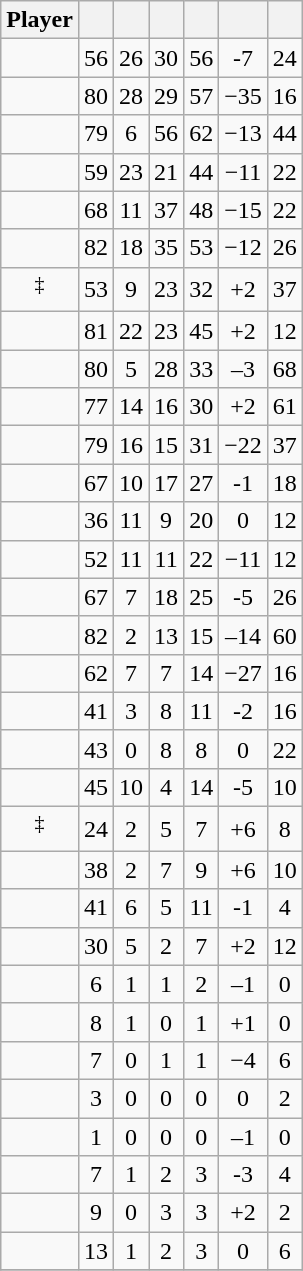<table class="wikitable sortable" style="text-align:center;">
<tr>
<th>Player</th>
<th></th>
<th></th>
<th></th>
<th></th>
<th data-sort-type="number"></th>
<th></th>
</tr>
<tr>
<td></td>
<td>56</td>
<td>26</td>
<td>30</td>
<td>56</td>
<td>-7</td>
<td>24</td>
</tr>
<tr>
<td></td>
<td>80</td>
<td>28</td>
<td>29</td>
<td>57</td>
<td>−35</td>
<td>16</td>
</tr>
<tr>
<td></td>
<td>79</td>
<td>6</td>
<td>56</td>
<td>62</td>
<td>−13</td>
<td>44</td>
</tr>
<tr>
<td></td>
<td>59</td>
<td>23</td>
<td>21</td>
<td>44</td>
<td>−11</td>
<td>22</td>
</tr>
<tr>
<td></td>
<td>68</td>
<td>11</td>
<td>37</td>
<td>48</td>
<td>−15</td>
<td>22</td>
</tr>
<tr>
<td></td>
<td>82</td>
<td>18</td>
<td>35</td>
<td>53</td>
<td>−12</td>
<td>26</td>
</tr>
<tr>
<td><sup>‡</sup></td>
<td>53</td>
<td>9</td>
<td>23</td>
<td>32</td>
<td>+2</td>
<td>37</td>
</tr>
<tr>
<td></td>
<td>81</td>
<td>22</td>
<td>23</td>
<td>45</td>
<td>+2</td>
<td>12</td>
</tr>
<tr>
<td></td>
<td>80</td>
<td>5</td>
<td>28</td>
<td>33</td>
<td>–3</td>
<td>68</td>
</tr>
<tr>
<td></td>
<td>77</td>
<td>14</td>
<td>16</td>
<td>30</td>
<td>+2</td>
<td>61</td>
</tr>
<tr>
<td></td>
<td>79</td>
<td>16</td>
<td>15</td>
<td>31</td>
<td>−22</td>
<td>37</td>
</tr>
<tr>
<td></td>
<td>67</td>
<td>10</td>
<td>17</td>
<td>27</td>
<td>-1</td>
<td>18</td>
</tr>
<tr>
<td></td>
<td>36</td>
<td>11</td>
<td>9</td>
<td>20</td>
<td>0</td>
<td>12</td>
</tr>
<tr>
<td></td>
<td>52</td>
<td>11</td>
<td>11</td>
<td>22</td>
<td>−11</td>
<td>12</td>
</tr>
<tr>
<td></td>
<td>67</td>
<td>7</td>
<td>18</td>
<td>25</td>
<td>-5</td>
<td>26</td>
</tr>
<tr>
<td></td>
<td>82</td>
<td>2</td>
<td>13</td>
<td>15</td>
<td>–14</td>
<td>60</td>
</tr>
<tr>
<td></td>
<td>62</td>
<td>7</td>
<td>7</td>
<td>14</td>
<td>−27</td>
<td>16</td>
</tr>
<tr>
<td></td>
<td>41</td>
<td>3</td>
<td>8</td>
<td>11</td>
<td>-2</td>
<td>16</td>
</tr>
<tr>
<td></td>
<td>43</td>
<td>0</td>
<td>8</td>
<td>8</td>
<td>0</td>
<td>22</td>
</tr>
<tr>
<td></td>
<td>45</td>
<td>10</td>
<td>4</td>
<td>14</td>
<td>-5</td>
<td>10</td>
</tr>
<tr>
<td><sup>‡</sup></td>
<td>24</td>
<td>2</td>
<td>5</td>
<td>7</td>
<td>+6</td>
<td>8</td>
</tr>
<tr>
<td></td>
<td>38</td>
<td>2</td>
<td>7</td>
<td>9</td>
<td>+6</td>
<td>10</td>
</tr>
<tr>
<td></td>
<td>41</td>
<td>6</td>
<td>5</td>
<td>11</td>
<td>-1</td>
<td>4</td>
</tr>
<tr>
<td></td>
<td>30</td>
<td>5</td>
<td>2</td>
<td>7</td>
<td>+2</td>
<td>12</td>
</tr>
<tr>
<td></td>
<td>6</td>
<td>1</td>
<td>1</td>
<td>2</td>
<td>–1</td>
<td>0</td>
</tr>
<tr>
<td></td>
<td>8</td>
<td>1</td>
<td>0</td>
<td>1</td>
<td>+1</td>
<td>0</td>
</tr>
<tr>
<td></td>
<td>7</td>
<td>0</td>
<td>1</td>
<td>1</td>
<td>−4</td>
<td>6</td>
</tr>
<tr>
<td></td>
<td>3</td>
<td>0</td>
<td>0</td>
<td>0</td>
<td>0</td>
<td>2</td>
</tr>
<tr>
<td></td>
<td>1</td>
<td>0</td>
<td>0</td>
<td>0</td>
<td>–1</td>
<td>0</td>
</tr>
<tr>
<td></td>
<td>7</td>
<td>1</td>
<td>2</td>
<td>3</td>
<td>-3</td>
<td>4</td>
</tr>
<tr>
<td></td>
<td>9</td>
<td>0</td>
<td>3</td>
<td>3</td>
<td>+2</td>
<td>2</td>
</tr>
<tr>
<td></td>
<td>13</td>
<td>1</td>
<td>2</td>
<td>3</td>
<td>0</td>
<td>6</td>
</tr>
<tr>
</tr>
</table>
